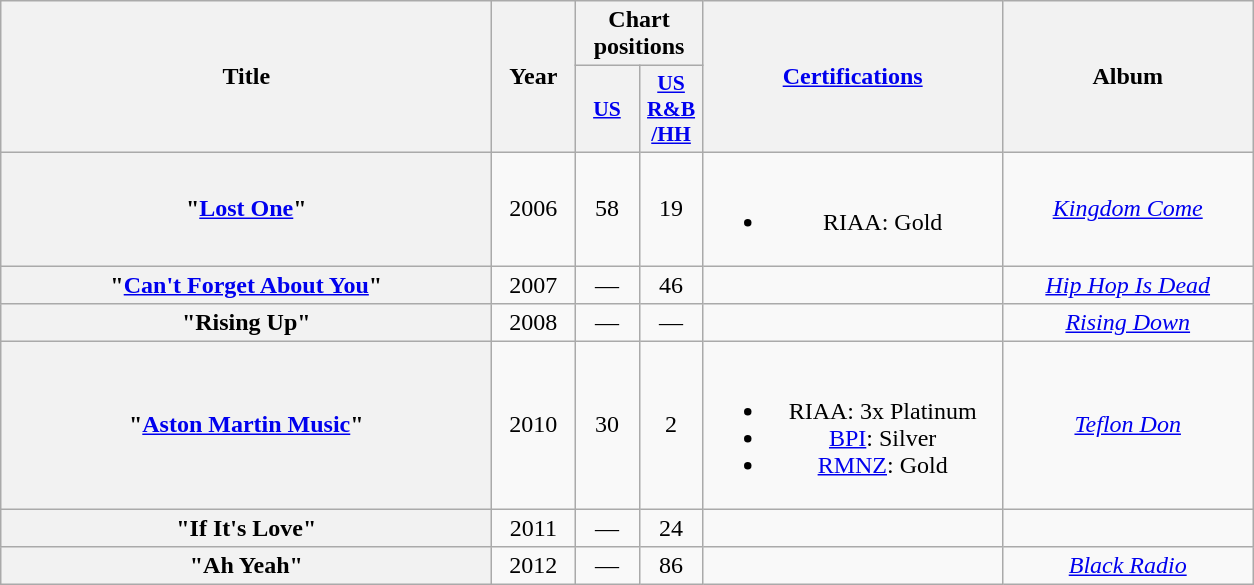<table class="wikitable plainrowheaders" style="text-align: center;" border="1">
<tr>
<th scope="col" rowspan="2" style="width:20em;">Title</th>
<th scope="col" rowspan="2" style="width:3em;">Year</th>
<th scope="col" colspan="2">Chart positions</th>
<th scope="col" rowspan="2" style="width:12em;"><a href='#'>Certifications</a></th>
<th scope="col" rowspan="2" style="width:10em;">Album</th>
</tr>
<tr>
<th scope="col" style="width:2.5em;font-size:90%;"><a href='#'>US</a><br></th>
<th scope="col" style="width:2.5em;font-size:90%;"><a href='#'>US <br>R&B<br>/HH</a><br></th>
</tr>
<tr>
<th scope="row">"<a href='#'>Lost One</a>"<br></th>
<td>2006</td>
<td>58</td>
<td>19</td>
<td><br><ul><li>RIAA: Gold</li></ul></td>
<td><em><a href='#'>Kingdom Come</a></em></td>
</tr>
<tr>
<th scope="row">"<a href='#'>Can't Forget About You</a>"<br></th>
<td>2007</td>
<td>—</td>
<td>46</td>
<td></td>
<td><em><a href='#'>Hip Hop Is Dead</a></em></td>
</tr>
<tr>
<th scope="row">"Rising Up"<br></th>
<td>2008</td>
<td>—</td>
<td>—</td>
<td></td>
<td><em><a href='#'>Rising Down</a></em></td>
</tr>
<tr>
<th scope="row">"<a href='#'>Aston Martin Music</a>"<br></th>
<td>2010</td>
<td>30</td>
<td>2</td>
<td><br><ul><li>RIAA: 3x Platinum</li><li><a href='#'>BPI</a>: Silver</li><li><a href='#'>RMNZ</a>: Gold</li></ul></td>
<td><em><a href='#'>Teflon Don</a></em></td>
</tr>
<tr>
<th scope="row">"If It's Love"<br></th>
<td>2011</td>
<td>—</td>
<td>24</td>
<td></td>
<td></td>
</tr>
<tr>
<th scope="row">"Ah Yeah"<br></th>
<td>2012</td>
<td>—</td>
<td>86</td>
<td></td>
<td><em><a href='#'>Black Radio</a></em></td>
</tr>
</table>
